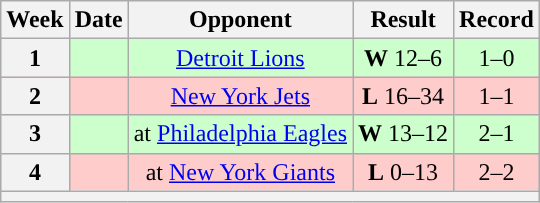<table class="wikitable" style="text-align:center">
<tr>
<th>Week</th>
<th>Date</th>
<th>Opponent</th>
<th>Result</th>
<th>Record</th>
</tr>
<tr style="background:#cfc">
<th>1</th>
<td></td>
<td><a href='#'>Detroit Lions</a></td>
<td><strong>W</strong> 12–6</td>
<td>1–0</td>
</tr>
<tr style="background:#fcc">
<th>2</th>
<td></td>
<td><a href='#'>New York Jets</a></td>
<td><strong>L</strong> 16–34</td>
<td>1–1</td>
</tr>
<tr style="background:#cfc">
<th>3</th>
<td></td>
<td>at <a href='#'>Philadelphia Eagles</a></td>
<td><strong>W</strong> 13–12</td>
<td>2–1</td>
</tr>
<tr style="background:#fcc">
<th>4</th>
<td></td>
<td>at <a href='#'>New York Giants</a></td>
<td><strong>L</strong> 0–13</td>
<td>2–2</td>
</tr>
<tr>
<th colspan="5"></th>
</tr>
</table>
